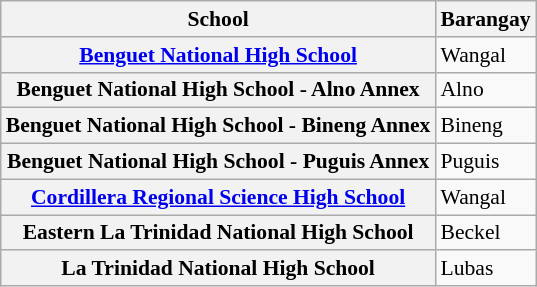<table class="wikitable collapsible sortable collapsed plainrowheaders" style="font-size:90%;">
<tr>
<th scope="col">School</th>
<th scope="col">Barangay</th>
</tr>
<tr>
<th scope="row"><a href='#'>Benguet National High School</a></th>
<td>Wangal</td>
</tr>
<tr>
<th scope="row">Benguet National High School - Alno Annex</th>
<td>Alno</td>
</tr>
<tr>
<th scope="row">Benguet National High School - Bineng Annex</th>
<td>Bineng</td>
</tr>
<tr>
<th scope="row">Benguet National High School - Puguis Annex</th>
<td>Puguis</td>
</tr>
<tr>
<th scope="row"><a href='#'>Cordillera Regional Science High School</a></th>
<td>Wangal</td>
</tr>
<tr>
<th scope="row">Eastern La Trinidad National High School</th>
<td>Beckel</td>
</tr>
<tr>
<th scope="row">La Trinidad National High School</th>
<td>Lubas</td>
</tr>
</table>
